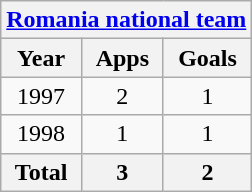<table class="wikitable" style="text-align:center">
<tr>
<th colspan=3><a href='#'>Romania national team</a></th>
</tr>
<tr>
<th>Year</th>
<th>Apps</th>
<th>Goals</th>
</tr>
<tr>
<td>1997</td>
<td>2</td>
<td>1</td>
</tr>
<tr>
<td>1998</td>
<td>1</td>
<td>1</td>
</tr>
<tr>
<th>Total</th>
<th>3</th>
<th>2</th>
</tr>
</table>
